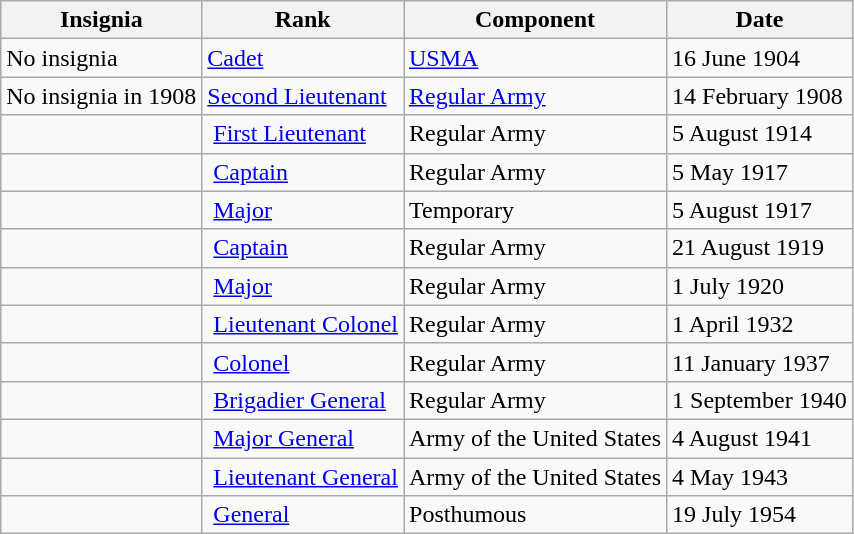<table class="wikitable">
<tr>
<th>Insignia</th>
<th>Rank</th>
<th>Component</th>
<th>Date</th>
</tr>
<tr>
<td>No insignia</td>
<td><a href='#'>Cadet</a></td>
<td><a href='#'>USMA</a></td>
<td>16 June 1904</td>
</tr>
<tr>
<td> No insignia in 1908</td>
<td><a href='#'>Second Lieutenant</a></td>
<td><a href='#'>Regular Army</a></td>
<td>14 February 1908</td>
</tr>
<tr>
<td></td>
<td> <a href='#'>First Lieutenant</a></td>
<td>Regular Army</td>
<td>5 August 1914</td>
</tr>
<tr>
<td></td>
<td> <a href='#'>Captain</a></td>
<td>Regular Army</td>
<td>5 May 1917</td>
</tr>
<tr>
<td></td>
<td> <a href='#'>Major</a></td>
<td>Temporary</td>
<td>5 August 1917</td>
</tr>
<tr>
<td></td>
<td> <a href='#'>Captain</a></td>
<td>Regular Army</td>
<td>21 August 1919</td>
</tr>
<tr>
<td></td>
<td> <a href='#'>Major</a></td>
<td>Regular Army</td>
<td>1 July 1920</td>
</tr>
<tr>
<td></td>
<td> <a href='#'>Lieutenant Colonel</a></td>
<td>Regular Army</td>
<td>1 April 1932</td>
</tr>
<tr>
<td></td>
<td> <a href='#'>Colonel</a></td>
<td>Regular Army</td>
<td>11 January 1937</td>
</tr>
<tr>
<td></td>
<td> <a href='#'>Brigadier General</a></td>
<td>Regular Army</td>
<td>1 September 1940</td>
</tr>
<tr>
<td></td>
<td> <a href='#'>Major General</a></td>
<td>Army of the United States</td>
<td>4 August 1941</td>
</tr>
<tr>
<td></td>
<td> <a href='#'>Lieutenant General</a></td>
<td>Army of the United States</td>
<td>4 May 1943</td>
</tr>
<tr>
<td></td>
<td> <a href='#'>General</a></td>
<td>Posthumous</td>
<td>19 July 1954</td>
</tr>
</table>
